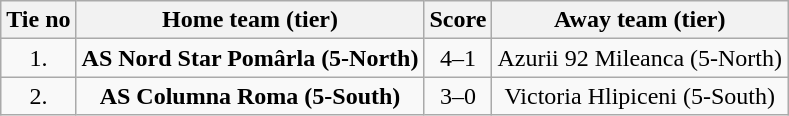<table class="wikitable" style="text-align: center">
<tr>
<th>Tie no</th>
<th>Home team (tier)</th>
<th>Score</th>
<th>Away team (tier)</th>
</tr>
<tr>
<td>1.</td>
<td><strong>AS Nord Star Pomârla (5-North)</strong></td>
<td>4–1</td>
<td>Azurii 92 Mileanca (5-North)</td>
</tr>
<tr>
<td>2.</td>
<td><strong>AS Columna Roma (5-South)</strong></td>
<td>3–0</td>
<td>Victoria Hlipiceni (5-South)</td>
</tr>
</table>
